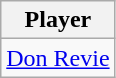<table class="wikitable">
<tr>
<th>Player</th>
</tr>
<tr>
<td> <a href='#'>Don Revie</a></td>
</tr>
</table>
